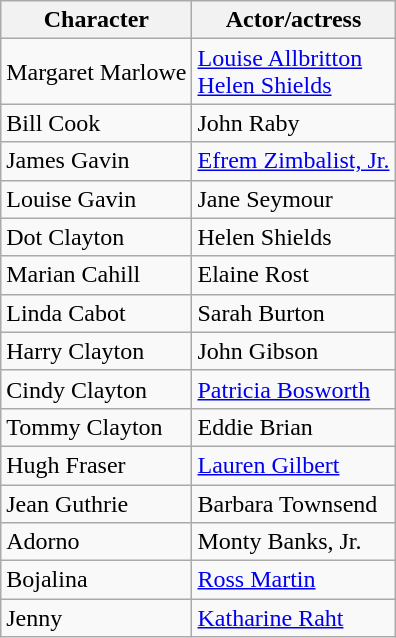<table class="wikitable">
<tr>
<th>Character</th>
<th>Actor/actress</th>
</tr>
<tr>
<td>Margaret Marlowe</td>
<td><a href='#'>Louise Allbritton</a><br><a href='#'>Helen Shields</a></td>
</tr>
<tr>
<td>Bill Cook</td>
<td>John Raby</td>
</tr>
<tr>
<td>James Gavin</td>
<td><a href='#'>Efrem Zimbalist, Jr.</a></td>
</tr>
<tr>
<td>Louise Gavin</td>
<td>Jane Seymour</td>
</tr>
<tr>
<td>Dot Clayton</td>
<td>Helen Shields</td>
</tr>
<tr>
<td>Marian Cahill</td>
<td>Elaine Rost</td>
</tr>
<tr>
<td>Linda Cabot</td>
<td>Sarah Burton</td>
</tr>
<tr>
<td>Harry Clayton</td>
<td>John Gibson</td>
</tr>
<tr>
<td>Cindy Clayton</td>
<td><a href='#'>Patricia Bosworth</a></td>
</tr>
<tr>
<td>Tommy Clayton</td>
<td>Eddie Brian</td>
</tr>
<tr>
<td>Hugh Fraser</td>
<td><a href='#'>Lauren Gilbert</a></td>
</tr>
<tr>
<td>Jean Guthrie</td>
<td>Barbara Townsend</td>
</tr>
<tr>
<td>Adorno</td>
<td>Monty Banks, Jr.</td>
</tr>
<tr>
<td>Bojalina</td>
<td><a href='#'>Ross Martin</a></td>
</tr>
<tr>
<td>Jenny</td>
<td><a href='#'>Katharine Raht</a></td>
</tr>
</table>
